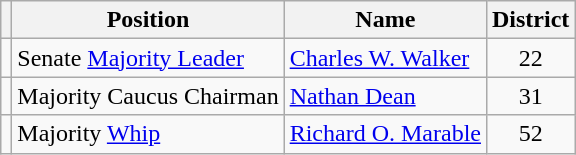<table class="wikitable">
<tr>
<th></th>
<th>Position</th>
<th>Name</th>
<th>District</th>
</tr>
<tr>
<td></td>
<td>Senate <a href='#'>Majority Leader</a></td>
<td><a href='#'>Charles W. Walker</a></td>
<td align=center>22</td>
</tr>
<tr>
<td></td>
<td>Majority Caucus Chairman</td>
<td><a href='#'>Nathan Dean</a></td>
<td align=center>31</td>
</tr>
<tr>
<td></td>
<td>Majority <a href='#'>Whip</a></td>
<td><a href='#'>Richard O. Marable</a></td>
<td align=center>52</td>
</tr>
</table>
